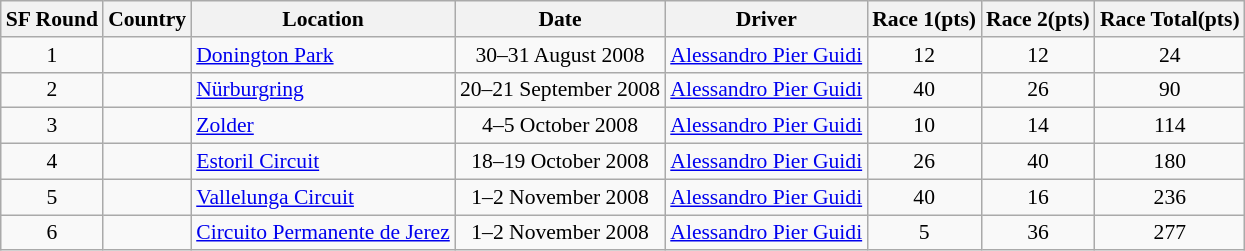<table class=wikitable style="font-size:90%;">
<tr>
<th>SF Round</th>
<th>Country</th>
<th>Location</th>
<th>Date</th>
<th>Driver</th>
<th>Race 1(pts)</th>
<th>Race 2(pts)</th>
<th>Race Total(pts)</th>
</tr>
<tr>
<td align=center>1</td>
<td></td>
<td><a href='#'>Donington Park</a></td>
<td align=center>30–31 August 2008</td>
<td><a href='#'>Alessandro Pier Guidi</a></td>
<td align=center>12</td>
<td align=center>12</td>
<td align=center>24</td>
</tr>
<tr>
<td align=center>2</td>
<td></td>
<td><a href='#'>Nürburgring</a></td>
<td align=center>20–21 September 2008</td>
<td><a href='#'>Alessandro Pier Guidi</a></td>
<td align=center>40</td>
<td align=center>26</td>
<td align=center>90</td>
</tr>
<tr>
<td align=center>3</td>
<td></td>
<td><a href='#'>Zolder</a></td>
<td align=center>4–5 October 2008</td>
<td><a href='#'>Alessandro Pier Guidi</a></td>
<td align=center>10</td>
<td align=center>14</td>
<td align=center>114</td>
</tr>
<tr>
<td align=center>4</td>
<td></td>
<td><a href='#'>Estoril Circuit</a></td>
<td align=center>18–19 October 2008</td>
<td><a href='#'>Alessandro Pier Guidi</a></td>
<td align=center>26</td>
<td align=center>40</td>
<td align=center>180</td>
</tr>
<tr>
<td align=center>5</td>
<td></td>
<td><a href='#'>Vallelunga Circuit</a></td>
<td align=center>1–2 November 2008</td>
<td><a href='#'>Alessandro Pier Guidi</a></td>
<td align=center>40</td>
<td align=center>16</td>
<td align=center>236</td>
</tr>
<tr>
<td align=center>6</td>
<td></td>
<td><a href='#'>Circuito Permanente de Jerez</a></td>
<td align=center>1–2 November 2008</td>
<td><a href='#'>Alessandro Pier Guidi</a></td>
<td align=center>5</td>
<td align=center>36</td>
<td align=center>277</td>
</tr>
</table>
